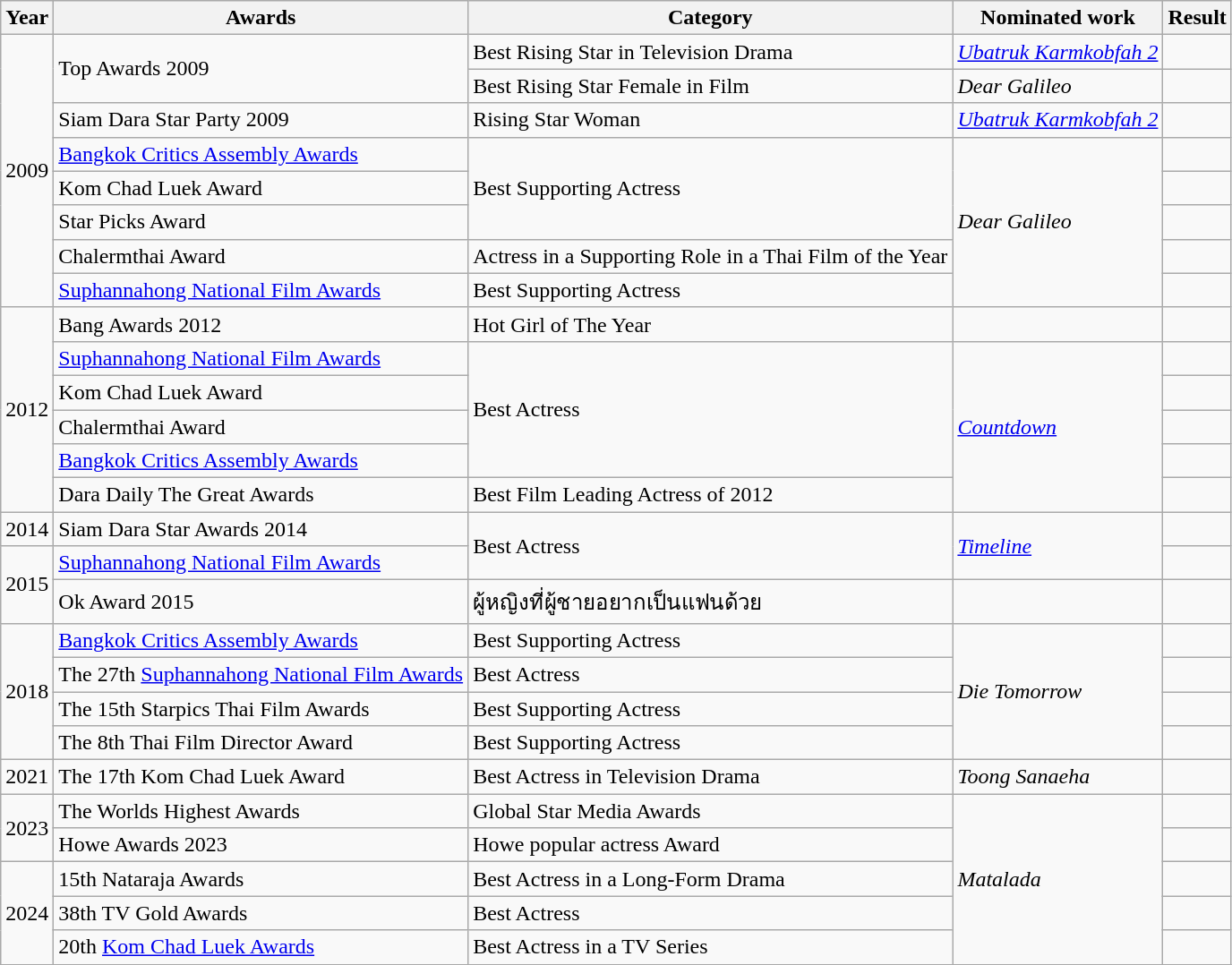<table class="wikitable">
<tr>
<th>Year</th>
<th>Awards</th>
<th>Category</th>
<th>Nominated work</th>
<th>Result</th>
</tr>
<tr>
<td rowspan="8">2009</td>
<td rowspan="2">Top Awards 2009</td>
<td>Best Rising Star in Television Drama</td>
<td><em><a href='#'>Ubatruk Karmkobfah 2</a></em></td>
<td></td>
</tr>
<tr>
<td>Best Rising Star Female in Film</td>
<td><em>Dear Galileo</em></td>
<td></td>
</tr>
<tr>
<td>Siam Dara Star Party 2009</td>
<td>Rising Star Woman</td>
<td><em><a href='#'>Ubatruk Karmkobfah 2</a></em></td>
<td></td>
</tr>
<tr>
<td><a href='#'>Bangkok Critics Assembly Awards</a></td>
<td rowspan="3">Best Supporting Actress</td>
<td rowspan="5"><em>Dear Galileo</em></td>
<td></td>
</tr>
<tr>
<td>Kom Chad Luek Award</td>
<td></td>
</tr>
<tr>
<td>Star Picks Award</td>
<td></td>
</tr>
<tr>
<td>Chalermthai Award</td>
<td>Actress in a Supporting Role in a Thai Film of the Year</td>
<td></td>
</tr>
<tr>
<td><a href='#'>Suphannahong National Film Awards</a></td>
<td>Best Supporting Actress</td>
<td></td>
</tr>
<tr>
<td rowspan="6">2012</td>
<td>Bang Awards 2012</td>
<td>Hot Girl of The Year</td>
<td></td>
<td></td>
</tr>
<tr>
<td><a href='#'>Suphannahong National Film Awards</a></td>
<td rowspan="4">Best Actress</td>
<td rowspan="5"><em><a href='#'>Countdown</a></em></td>
<td></td>
</tr>
<tr>
<td>Kom Chad Luek Award</td>
<td></td>
</tr>
<tr>
<td>Chalermthai Award</td>
<td></td>
</tr>
<tr>
<td><a href='#'>Bangkok Critics Assembly Awards</a></td>
<td></td>
</tr>
<tr>
<td>Dara Daily The Great Awards</td>
<td>Best Film Leading Actress of 2012</td>
<td></td>
</tr>
<tr>
<td>2014</td>
<td>Siam Dara Star Awards 2014</td>
<td rowspan="2">Best Actress</td>
<td rowspan="2"><em><a href='#'>Timeline</a></em></td>
<td></td>
</tr>
<tr>
<td rowspan="2">2015</td>
<td><a href='#'>Suphannahong National Film Awards</a></td>
<td></td>
</tr>
<tr>
<td>Ok Award 2015</td>
<td>ผู้หญิงที่ผู้ชายอยากเป็นแฟนด้วย</td>
<td></td>
<td></td>
</tr>
<tr>
<td rowspan="4">2018</td>
<td><a href='#'>Bangkok Critics Assembly Awards</a></td>
<td>Best Supporting Actress</td>
<td rowspan="4"><em>Die Tomorrow</em></td>
<td></td>
</tr>
<tr>
<td>The 27th <a href='#'>Suphannahong National Film Awards</a></td>
<td>Best Actress</td>
<td></td>
</tr>
<tr>
<td>The 15th Starpics Thai Film Awards</td>
<td>Best Supporting Actress</td>
<td></td>
</tr>
<tr>
<td>The 8th Thai Film Director Award</td>
<td>Best Supporting Actress</td>
<td></td>
</tr>
<tr>
<td>2021</td>
<td>The 17th Kom Chad Luek Award</td>
<td>Best Actress in Television Drama</td>
<td><em>Toong Sanaeha</em></td>
<td></td>
</tr>
<tr>
<td rowspan="2">2023</td>
<td>The Worlds Highest Awards</td>
<td>Global Star Media Awards</td>
<td rowspan="5"><em>Matalada</em></td>
<td></td>
</tr>
<tr>
<td>Howe Awards 2023</td>
<td>Howe popular actress Award</td>
<td></td>
</tr>
<tr>
<td rowspan="3">2024</td>
<td>15th Nataraja Awards</td>
<td>Best Actress in a Long-Form Drama</td>
<td></td>
</tr>
<tr>
<td>38th TV Gold Awards</td>
<td>Best Actress</td>
<td></td>
</tr>
<tr>
<td>20th <a href='#'>Kom Chad Luek Awards</a></td>
<td>Best Actress in a TV Series</td>
<td></td>
</tr>
<tr>
</tr>
</table>
